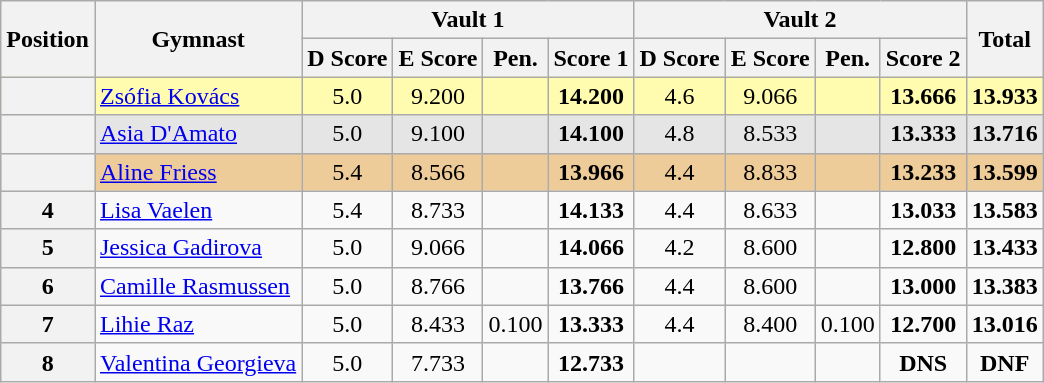<table style="text-align:center;" class="wikitable sortable">
<tr>
<th rowspan="2">Position</th>
<th rowspan="2">Gymnast</th>
<th colspan="4">Vault 1</th>
<th colspan="4">Vault 2</th>
<th rowspan="2">Total</th>
</tr>
<tr>
<th>D Score</th>
<th>E Score</th>
<th>Pen.</th>
<th>Score 1</th>
<th>D Score</th>
<th>E Score</th>
<th>Pen.</th>
<th>Score 2</th>
</tr>
<tr style="background:#fffcaf;">
<th scope="row" style="text-align:center"></th>
<td style="text-align:left;"> <a href='#'>Zsófia Kovács</a></td>
<td>5.0</td>
<td>9.200</td>
<td></td>
<td><strong>14.200</strong></td>
<td>4.6</td>
<td>9.066</td>
<td></td>
<td><strong>13.666</strong></td>
<td><strong>13.933</strong></td>
</tr>
<tr style="background:#e5e5e5;">
<th scope="row" style="text-align:center"></th>
<td style="text-align:left;"> <a href='#'>Asia D'Amato</a></td>
<td>5.0</td>
<td>9.100</td>
<td></td>
<td><strong>14.100</strong></td>
<td>4.8</td>
<td>8.533</td>
<td></td>
<td><strong>13.333</strong></td>
<td><strong>13.716</strong></td>
</tr>
<tr style="background:#ec9;">
<th scope="row" style="text-align:center"></th>
<td style="text-align:left;"> <a href='#'>Aline Friess</a></td>
<td>5.4</td>
<td>8.566</td>
<td></td>
<td><strong>13.966</strong></td>
<td>4.4</td>
<td>8.833</td>
<td></td>
<td><strong>13.233</strong></td>
<td><strong>13.599</strong></td>
</tr>
<tr>
<th>4</th>
<td style="text-align:left;"> <a href='#'>Lisa Vaelen</a></td>
<td>5.4</td>
<td>8.733</td>
<td></td>
<td><strong>14.133</strong></td>
<td>4.4</td>
<td>8.633</td>
<td></td>
<td><strong>13.033</strong></td>
<td><strong>13.583</strong></td>
</tr>
<tr>
<th>5</th>
<td style="text-align:left;"> <a href='#'>Jessica Gadirova</a></td>
<td>5.0</td>
<td>9.066</td>
<td></td>
<td><strong>14.066</strong></td>
<td>4.2</td>
<td>8.600</td>
<td></td>
<td><strong>12.800</strong></td>
<td><strong>13.433</strong></td>
</tr>
<tr>
<th>6</th>
<td style="text-align:left;"> <a href='#'>Camille Rasmussen</a></td>
<td>5.0</td>
<td>8.766</td>
<td></td>
<td><strong>13.766</strong></td>
<td>4.4</td>
<td>8.600</td>
<td></td>
<td><strong>13.000</strong></td>
<td><strong>13.383</strong></td>
</tr>
<tr>
<th>7</th>
<td style="text-align:left;"> <a href='#'>Lihie Raz</a></td>
<td>5.0</td>
<td>8.433</td>
<td>0.100</td>
<td><strong>13.333</strong></td>
<td>4.4</td>
<td>8.400</td>
<td>0.100</td>
<td><strong>12.700</strong></td>
<td><strong>13.016</strong></td>
</tr>
<tr>
<th>8</th>
<td style="text-align:left;"> <a href='#'>Valentina Georgieva</a></td>
<td>5.0</td>
<td>7.733</td>
<td></td>
<td><strong>12.733</strong></td>
<td></td>
<td></td>
<td></td>
<td><strong>DNS</strong></td>
<td><strong>DNF</strong></td>
</tr>
</table>
